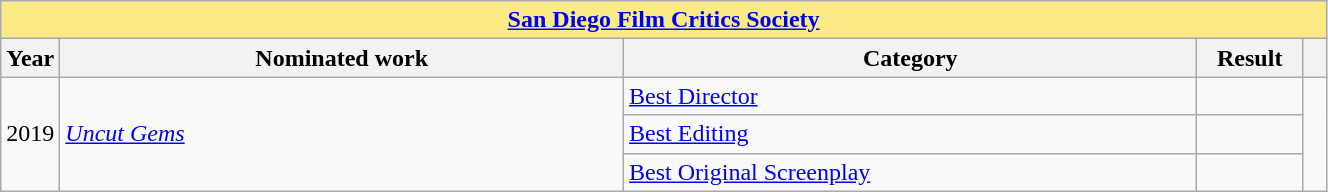<table width="70%" class="wikitable sortable">
<tr>
<th colspan="5" style="background:#FAEB86;" align="center"><a href='#'>San Diego Film Critics Society</a></th>
</tr>
<tr>
<th scope="col" style="width:1em;">Year</th>
<th scope="col" style="width:39em;">Nominated work</th>
<th scope="col" style="width:40em;">Category</th>
<th scope="col" style="width:5em;">Result</th>
<th scope="col" style="width:1em;" class="unsortable"></th>
</tr>
<tr>
<td rowspan="3">2019</td>
<td rowspan="3"><em><a href='#'>Uncut Gems</a></em></td>
<td><a href='#'>Best Director</a></td>
<td></td>
<td rowspan="3"></td>
</tr>
<tr>
<td><a href='#'>Best Editing</a></td>
<td></td>
</tr>
<tr>
<td><a href='#'>Best Original Screenplay</a></td>
<td></td>
</tr>
</table>
